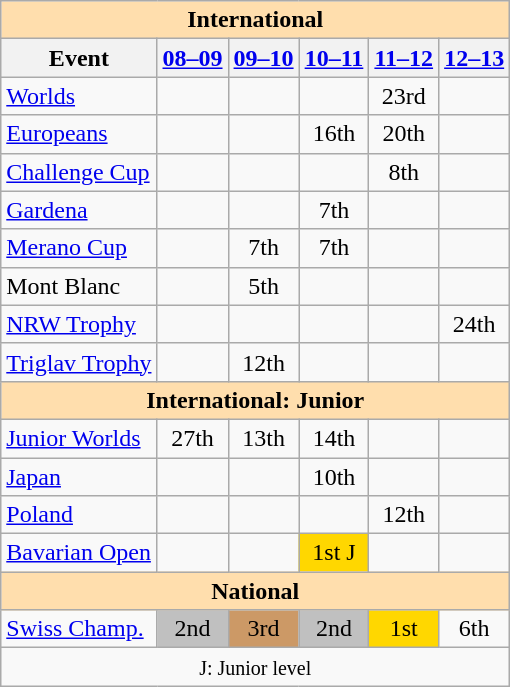<table class="wikitable" style="text-align:center">
<tr>
<th style="background-color: #ffdead; " colspan=6 align=center>International</th>
</tr>
<tr>
<th>Event</th>
<th><a href='#'>08–09</a></th>
<th><a href='#'>09–10</a></th>
<th><a href='#'>10–11</a></th>
<th><a href='#'>11–12</a></th>
<th><a href='#'>12–13</a></th>
</tr>
<tr>
<td align=left><a href='#'>Worlds</a></td>
<td></td>
<td></td>
<td></td>
<td>23rd</td>
<td></td>
</tr>
<tr>
<td align=left><a href='#'>Europeans</a></td>
<td></td>
<td></td>
<td>16th</td>
<td>20th</td>
<td></td>
</tr>
<tr>
<td align=left><a href='#'>Challenge Cup</a></td>
<td></td>
<td></td>
<td></td>
<td>8th</td>
<td></td>
</tr>
<tr>
<td align=left><a href='#'>Gardena</a></td>
<td></td>
<td></td>
<td>7th</td>
<td></td>
<td></td>
</tr>
<tr>
<td align=left><a href='#'>Merano Cup</a></td>
<td></td>
<td>7th</td>
<td>7th</td>
<td></td>
<td></td>
</tr>
<tr>
<td align=left>Mont Blanc</td>
<td></td>
<td>5th</td>
<td></td>
<td></td>
<td></td>
</tr>
<tr>
<td align=left><a href='#'>NRW Trophy</a></td>
<td></td>
<td></td>
<td></td>
<td></td>
<td>24th</td>
</tr>
<tr>
<td align=left><a href='#'>Triglav Trophy</a></td>
<td></td>
<td>12th</td>
<td></td>
<td></td>
<td></td>
</tr>
<tr>
<th style="background-color: #ffdead; " colspan=6 align=center>International: Junior</th>
</tr>
<tr>
<td align=left><a href='#'>Junior Worlds</a></td>
<td>27th</td>
<td>13th</td>
<td>14th</td>
<td></td>
<td></td>
</tr>
<tr>
<td align=left> <a href='#'>Japan</a></td>
<td></td>
<td></td>
<td>10th</td>
<td></td>
<td></td>
</tr>
<tr>
<td align=left> <a href='#'>Poland</a></td>
<td></td>
<td></td>
<td></td>
<td>12th</td>
<td></td>
</tr>
<tr>
<td align=left><a href='#'>Bavarian Open</a></td>
<td></td>
<td></td>
<td bgcolor=gold>1st J</td>
<td></td>
<td></td>
</tr>
<tr>
<th style="background-color: #ffdead; " colspan=6 align=center>National</th>
</tr>
<tr>
<td align=left><a href='#'>Swiss Champ.</a></td>
<td bgcolor=silver>2nd</td>
<td bgcolor=cc9966>3rd</td>
<td bgcolor=silver>2nd</td>
<td bgcolor=gold>1st</td>
<td>6th</td>
</tr>
<tr>
<td colspan=6 align=center><small> J: Junior level </small></td>
</tr>
</table>
